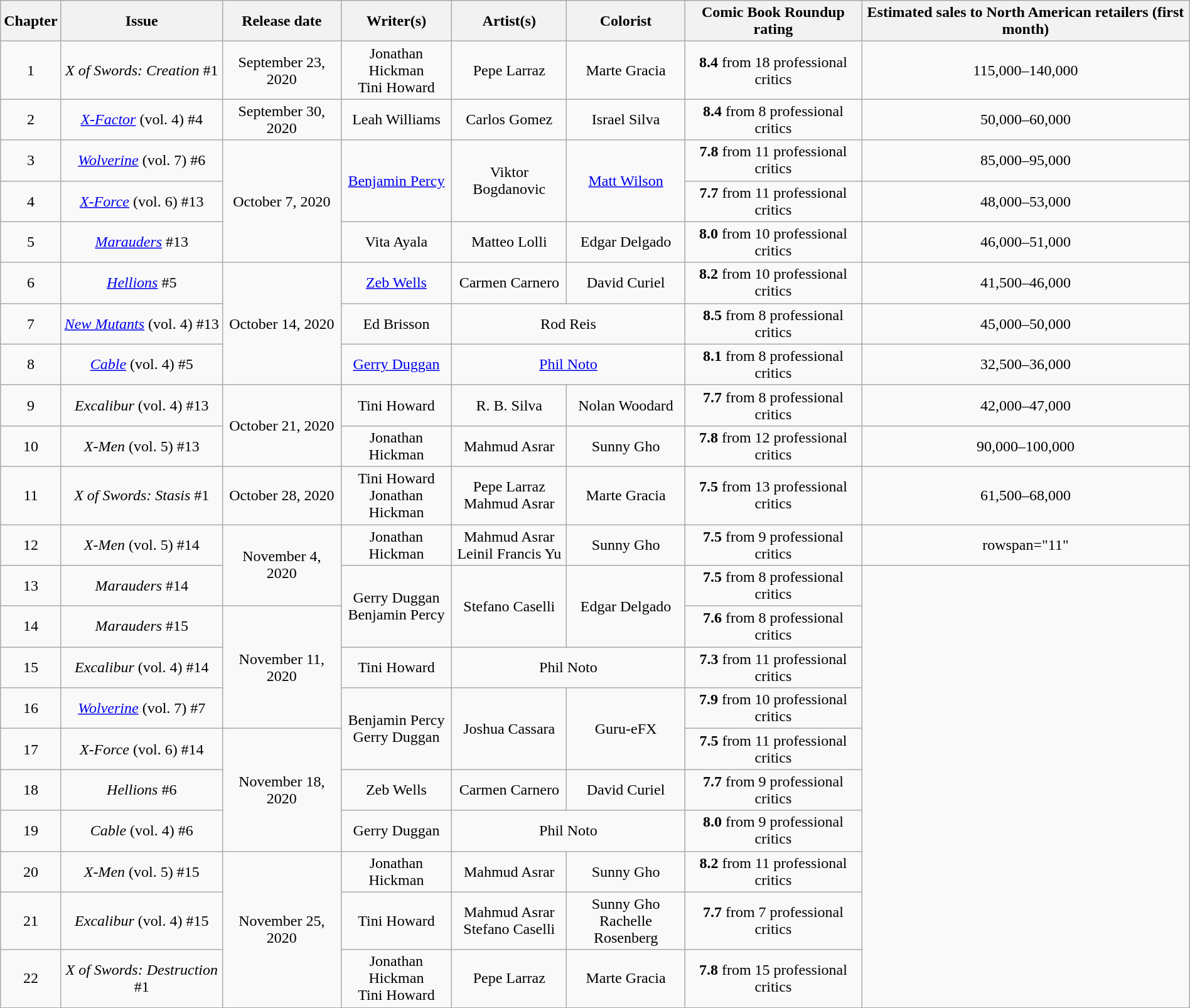<table class="wikitable" style="text-align:center; width:100%">
<tr>
<th scope="col">Chapter</th>
<th scope="col">Issue</th>
<th scope="col">Release date</th>
<th scope="col">Writer(s)</th>
<th scope="col">Artist(s)</th>
<th scope="col">Colorist</th>
<th scope="col"><strong>Comic Book Roundup rating</strong></th>
<th scope="col"><strong>Estimated sales to North American retailers (first month)</strong></th>
</tr>
<tr>
<td>1</td>
<td><em>X of Swords: Creation</em> #1</td>
<td>September 23, 2020</td>
<td>Jonathan Hickman<br>Tini Howard</td>
<td>Pepe Larraz</td>
<td>Marte Gracia</td>
<td><strong>8.4</strong> from 18 professional critics</td>
<td>115,000–140,000</td>
</tr>
<tr>
<td>2</td>
<td><em><a href='#'>X-Factor</a></em> (vol. 4) #4</td>
<td>September 30, 2020</td>
<td>Leah Williams</td>
<td>Carlos Gomez</td>
<td>Israel Silva</td>
<td><strong>8.4</strong> from 8 professional critics</td>
<td>50,000–60,000</td>
</tr>
<tr>
<td>3</td>
<td><em><a href='#'>Wolverine</a></em> (vol. 7) #6</td>
<td rowspan="3">October 7, 2020</td>
<td rowspan="2"><a href='#'>Benjamin Percy</a></td>
<td rowspan="2">Viktor Bogdanovic</td>
<td rowspan="2"><a href='#'>Matt Wilson</a></td>
<td><strong>7.8</strong> from 11 professional critics</td>
<td>85,000–95,000</td>
</tr>
<tr>
<td>4</td>
<td><em><a href='#'>X-Force</a></em> (vol. 6) #13</td>
<td><strong>7.7</strong> from 11 professional critics</td>
<td>48,000–53,000</td>
</tr>
<tr>
<td>5</td>
<td><em><a href='#'>Marauders</a></em> #13</td>
<td>Vita Ayala</td>
<td>Matteo Lolli</td>
<td>Edgar Delgado</td>
<td><strong>8.0</strong> from 10 professional critics</td>
<td>46,000–51,000</td>
</tr>
<tr>
<td>6</td>
<td><em><a href='#'>Hellions</a></em> #5</td>
<td rowspan="3">October 14, 2020</td>
<td><a href='#'>Zeb Wells</a></td>
<td>Carmen Carnero</td>
<td>David Curiel</td>
<td><strong>8.2</strong> from 10 professional critics</td>
<td>41,500–46,000</td>
</tr>
<tr>
<td>7</td>
<td><em><a href='#'>New Mutants</a></em> (vol. 4) #13</td>
<td>Ed Brisson</td>
<td colspan="2">Rod Reis</td>
<td><strong>8.5</strong> from 8 professional critics</td>
<td>45,000–50,000</td>
</tr>
<tr>
<td>8</td>
<td><em><a href='#'>Cable</a></em> (vol. 4) #5</td>
<td><a href='#'>Gerry Duggan</a></td>
<td colspan="2"><a href='#'>Phil Noto</a></td>
<td><strong>8.1</strong> from 8 professional critics</td>
<td>32,500–36,000</td>
</tr>
<tr>
<td>9</td>
<td><em>Excalibur</em> (vol. 4) #13</td>
<td rowspan="2">October 21, 2020</td>
<td>Tini Howard</td>
<td>R. B. Silva</td>
<td>Nolan Woodard</td>
<td><strong>7.7</strong> from 8 professional critics</td>
<td>42,000–47,000</td>
</tr>
<tr>
<td>10</td>
<td><em>X-Men</em> (vol. 5) #13</td>
<td>Jonathan Hickman</td>
<td>Mahmud Asrar</td>
<td>Sunny Gho</td>
<td><strong>7.8</strong> from 12 professional critics</td>
<td>90,000–100,000</td>
</tr>
<tr>
<td>11</td>
<td><em>X of Swords: Stasis</em> #1</td>
<td>October 28, 2020</td>
<td>Tini Howard<br>Jonathan Hickman</td>
<td>Pepe Larraz<br>Mahmud Asrar</td>
<td>Marte Gracia</td>
<td><strong>7.5</strong> from 13 professional critics</td>
<td>61,500–68,000</td>
</tr>
<tr>
<td>12</td>
<td><em>X-Men</em> (vol. 5) #14</td>
<td rowspan="2">November 4, 2020</td>
<td>Jonathan Hickman</td>
<td>Mahmud Asrar<br>Leinil Francis Yu</td>
<td>Sunny Gho</td>
<td><strong>7.5</strong> from 9 professional critics</td>
<td>rowspan="11" </td>
</tr>
<tr>
<td>13</td>
<td><em>Marauders</em> #14</td>
<td rowspan="2">Gerry Duggan<br>Benjamin Percy</td>
<td rowspan="2">Stefano Caselli</td>
<td rowspan="2">Edgar Delgado</td>
<td><strong>7.5</strong> from 8 professional critics</td>
</tr>
<tr>
<td>14</td>
<td><em>Marauders</em> #15</td>
<td rowspan="3">November 11, 2020</td>
<td><strong>7.6</strong> from 8 professional critics</td>
</tr>
<tr>
<td>15</td>
<td><em>Excalibur</em> (vol. 4) #14</td>
<td>Tini Howard</td>
<td colspan="2">Phil Noto</td>
<td><strong>7.3</strong> from 11 professional critics</td>
</tr>
<tr>
<td>16</td>
<td><em><a href='#'>Wolverine</a></em> (vol. 7) #7</td>
<td rowspan="2">Benjamin Percy<br>Gerry Duggan</td>
<td rowspan="2">Joshua Cassara</td>
<td rowspan="2">Guru-eFX</td>
<td><strong>7.9</strong> from 10 professional critics</td>
</tr>
<tr>
<td>17</td>
<td><em>X-Force</em> (vol. 6) #14</td>
<td rowspan="3">November 18, 2020</td>
<td><strong>7.5</strong> from 11 professional critics</td>
</tr>
<tr>
<td>18</td>
<td><em>Hellions</em> #6</td>
<td>Zeb Wells</td>
<td>Carmen Carnero</td>
<td>David Curiel</td>
<td><strong>7.7</strong> from 9 professional critics</td>
</tr>
<tr>
<td>19</td>
<td><em>Cable</em> (vol. 4) #6</td>
<td>Gerry Duggan</td>
<td colspan="2">Phil Noto</td>
<td><strong>8.0</strong> from 9 professional critics</td>
</tr>
<tr>
<td>20</td>
<td><em>X-Men</em> (vol. 5) #15</td>
<td rowspan="3">November 25, 2020</td>
<td>Jonathan Hickman</td>
<td>Mahmud Asrar</td>
<td>Sunny Gho</td>
<td><strong>8.2</strong> from 11 professional critics</td>
</tr>
<tr>
<td>21</td>
<td><em>Excalibur</em> (vol. 4) #15</td>
<td>Tini Howard</td>
<td>Mahmud Asrar<br>Stefano Caselli</td>
<td>Sunny Gho<br>Rachelle Rosenberg</td>
<td><strong>7.7</strong> from 7 professional critics</td>
</tr>
<tr>
<td>22</td>
<td><em>X of Swords: Destruction</em> #1</td>
<td>Jonathan Hickman<br>Tini Howard</td>
<td>Pepe Larraz</td>
<td>Marte Gracia</td>
<td><strong>7.8</strong> from 15 professional critics</td>
</tr>
<tr>
</tr>
</table>
